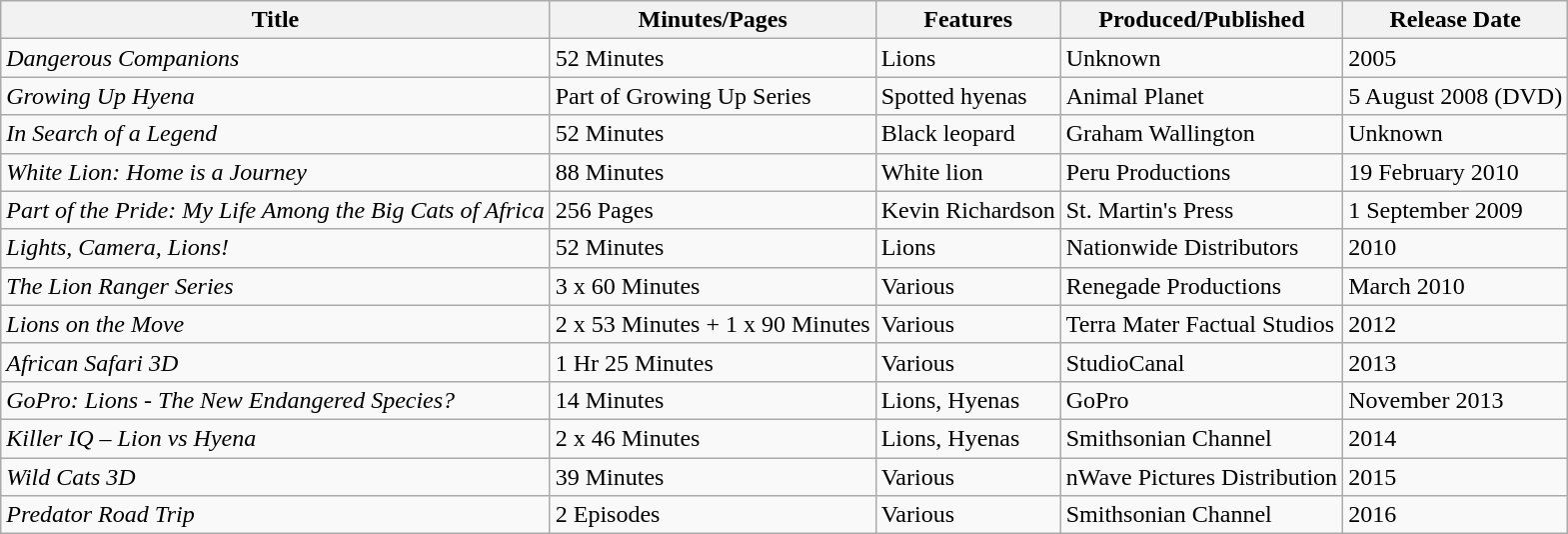<table class="wikitable sortable">
<tr>
<th>Title</th>
<th>Minutes/Pages</th>
<th>Features</th>
<th>Produced/Published</th>
<th>Release Date</th>
</tr>
<tr>
<td><em>Dangerous Companions</em></td>
<td>52 Minutes</td>
<td>Lions</td>
<td>Unknown</td>
<td>2005</td>
</tr>
<tr>
<td><em>Growing Up Hyena</em></td>
<td>Part of Growing Up Series</td>
<td>Spotted hyenas</td>
<td>Animal Planet</td>
<td>5 August 2008 (DVD)</td>
</tr>
<tr>
<td><em>In Search of a Legend</em></td>
<td>52 Minutes</td>
<td>Black leopard</td>
<td>Graham Wallington</td>
<td>Unknown</td>
</tr>
<tr>
<td><em>White Lion: Home is a Journey</em></td>
<td>88 Minutes</td>
<td>White lion</td>
<td>Peru Productions</td>
<td>19 February 2010</td>
</tr>
<tr>
<td><em>Part of the Pride: My Life Among the Big Cats of Africa </em></td>
<td>256 Pages</td>
<td>Kevin Richardson</td>
<td>St. Martin's Press</td>
<td>1 September 2009</td>
</tr>
<tr>
<td><em>Lights, Camera, Lions!</em></td>
<td>52 Minutes</td>
<td>Lions</td>
<td>Nationwide Distributors</td>
<td>2010</td>
</tr>
<tr>
<td><em>The Lion Ranger Series</em></td>
<td>3 x 60 Minutes</td>
<td>Various</td>
<td>Renegade Productions</td>
<td>March 2010</td>
</tr>
<tr>
<td><em>Lions on the Move</em></td>
<td>2 x 53 Minutes + 1 x 90 Minutes</td>
<td>Various</td>
<td>Terra Mater Factual Studios</td>
<td>2012</td>
</tr>
<tr>
<td><em>African Safari 3D</em></td>
<td>1 Hr 25 Minutes</td>
<td>Various</td>
<td>StudioCanal</td>
<td>2013</td>
</tr>
<tr>
<td><em>GoPro: Lions - The New Endangered Species?</em></td>
<td>14 Minutes</td>
<td>Lions, Hyenas</td>
<td>GoPro</td>
<td>November 2013</td>
</tr>
<tr>
<td><em>Killer IQ – Lion vs Hyena </em></td>
<td>2 x 46 Minutes</td>
<td>Lions, Hyenas</td>
<td>Smithsonian Channel</td>
<td>2014</td>
</tr>
<tr>
<td><em>Wild Cats 3D</em></td>
<td>39 Minutes</td>
<td>Various</td>
<td>nWave Pictures Distribution</td>
<td>2015</td>
</tr>
<tr>
<td><em>Predator Road Trip</em></td>
<td>2 Episodes</td>
<td>Various</td>
<td>Smithsonian Channel</td>
<td>2016</td>
</tr>
</table>
